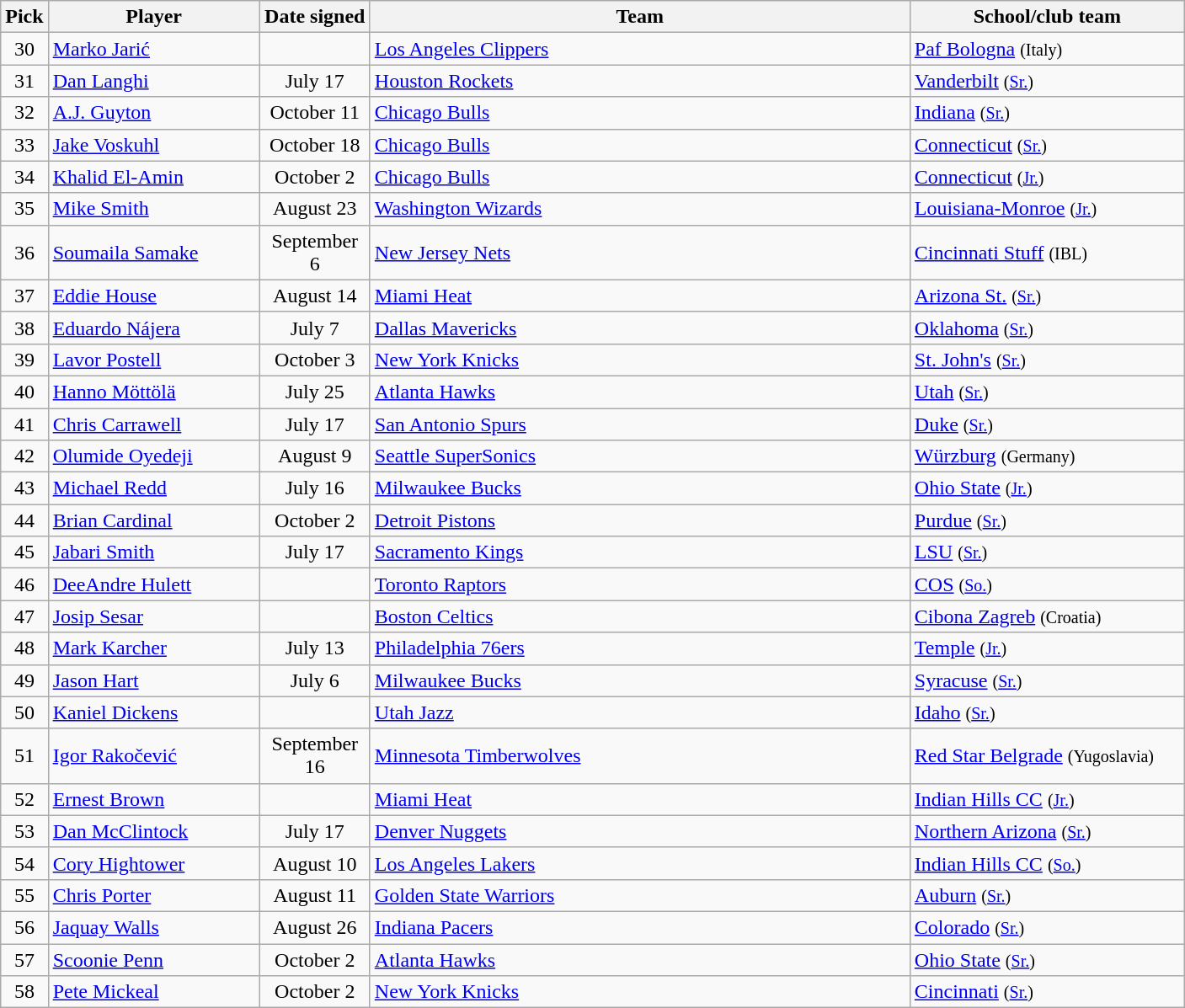<table class="wikitable sortable" style="text-align:left">
<tr>
<th style="width:30px">Pick</th>
<th style="width:160px">Player</th>
<th style="width:80px">Date signed</th>
<th style="width:420px">Team</th>
<th style="width:210px">School/club team</th>
</tr>
<tr>
<td align=center>30</td>
<td><a href='#'>Marko Jarić</a></td>
<td align=center></td>
<td><a href='#'>Los Angeles Clippers</a></td>
<td><a href='#'>Paf Bologna</a> <small>(Italy)</small></td>
</tr>
<tr>
<td align=center>31</td>
<td><a href='#'>Dan Langhi</a></td>
<td align=center>July 17</td>
<td><a href='#'>Houston Rockets</a></td>
<td><a href='#'>Vanderbilt</a> <small>(<a href='#'>Sr.</a>)</small></td>
</tr>
<tr>
<td align=center>32</td>
<td><a href='#'>A.J. Guyton</a></td>
<td align=center>October 11</td>
<td><a href='#'>Chicago Bulls</a></td>
<td><a href='#'>Indiana</a> <small>(<a href='#'>Sr.</a>)</small></td>
</tr>
<tr>
<td align=center>33</td>
<td><a href='#'>Jake Voskuhl</a></td>
<td align=center>October 18</td>
<td><a href='#'>Chicago Bulls</a></td>
<td><a href='#'>Connecticut</a> <small>(<a href='#'>Sr.</a>)</small></td>
</tr>
<tr>
<td align=center>34</td>
<td><a href='#'>Khalid El-Amin</a></td>
<td align=center>October 2</td>
<td><a href='#'>Chicago Bulls</a></td>
<td><a href='#'>Connecticut</a> <small>(<a href='#'>Jr.</a>)</small></td>
</tr>
<tr>
<td align=center>35</td>
<td><a href='#'>Mike Smith</a></td>
<td align=center>August 23</td>
<td><a href='#'>Washington Wizards</a></td>
<td><a href='#'>Louisiana-Monroe</a> <small>(<a href='#'>Jr.</a>)</small></td>
</tr>
<tr>
<td align=center>36</td>
<td><a href='#'>Soumaila Samake</a></td>
<td align=center>September 6</td>
<td><a href='#'>New Jersey Nets</a></td>
<td><a href='#'>Cincinnati Stuff</a> <small>(IBL)</small></td>
</tr>
<tr>
<td align=center>37</td>
<td><a href='#'>Eddie House</a></td>
<td align=center>August 14</td>
<td><a href='#'>Miami Heat</a></td>
<td><a href='#'>Arizona St.</a> <small>(<a href='#'>Sr.</a>)</small></td>
</tr>
<tr>
<td align=center>38</td>
<td><a href='#'>Eduardo Nájera</a></td>
<td align=center>July 7</td>
<td><a href='#'>Dallas Mavericks</a></td>
<td><a href='#'>Oklahoma</a> <small>(<a href='#'>Sr.</a>)</small></td>
</tr>
<tr>
<td align=center>39</td>
<td><a href='#'>Lavor Postell</a></td>
<td align=center>October 3</td>
<td><a href='#'>New York Knicks</a></td>
<td><a href='#'>St. John's</a> <small>(<a href='#'>Sr.</a>)</small></td>
</tr>
<tr>
<td align=center>40</td>
<td><a href='#'>Hanno Möttölä</a></td>
<td align=center>July 25</td>
<td><a href='#'>Atlanta Hawks</a></td>
<td><a href='#'>Utah</a> <small>(<a href='#'>Sr.</a>)</small></td>
</tr>
<tr>
<td align=center>41</td>
<td><a href='#'>Chris Carrawell</a></td>
<td align=center>July 17</td>
<td><a href='#'>San Antonio Spurs</a></td>
<td><a href='#'>Duke</a> <small>(<a href='#'>Sr.</a>)</small></td>
</tr>
<tr>
<td align=center>42</td>
<td><a href='#'>Olumide Oyedeji</a></td>
<td align=center>August 9</td>
<td><a href='#'>Seattle SuperSonics</a></td>
<td><a href='#'>Würzburg</a> <small>(Germany)</small></td>
</tr>
<tr>
<td align=center>43</td>
<td><a href='#'>Michael Redd</a></td>
<td align=center>July 16</td>
<td><a href='#'>Milwaukee Bucks</a></td>
<td><a href='#'>Ohio State</a> <small>(<a href='#'>Jr.</a>)</small></td>
</tr>
<tr>
<td align=center>44</td>
<td><a href='#'>Brian Cardinal</a></td>
<td align=center>October 2</td>
<td><a href='#'>Detroit Pistons</a></td>
<td><a href='#'>Purdue</a> <small>(<a href='#'>Sr.</a>)</small></td>
</tr>
<tr>
<td align=center>45</td>
<td><a href='#'>Jabari Smith</a></td>
<td align=center>July 17</td>
<td><a href='#'>Sacramento Kings</a></td>
<td><a href='#'>LSU</a> <small>(<a href='#'>Sr.</a>)</small></td>
</tr>
<tr>
<td align=center>46</td>
<td><a href='#'>DeeAndre Hulett</a></td>
<td align=center></td>
<td><a href='#'>Toronto Raptors</a></td>
<td><a href='#'>COS</a> <small>(<a href='#'>So.</a>)</small></td>
</tr>
<tr>
<td align=center>47</td>
<td><a href='#'>Josip Sesar</a></td>
<td align=center></td>
<td><a href='#'>Boston Celtics</a></td>
<td><a href='#'>Cibona Zagreb</a> <small>(Croatia)</small></td>
</tr>
<tr>
<td align=center>48</td>
<td><a href='#'>Mark Karcher</a></td>
<td align=center>July 13</td>
<td><a href='#'>Philadelphia 76ers</a></td>
<td><a href='#'>Temple</a> <small>(<a href='#'>Jr.</a>)</small></td>
</tr>
<tr>
<td align=center>49</td>
<td><a href='#'>Jason Hart</a></td>
<td align=center>July 6</td>
<td><a href='#'>Milwaukee Bucks</a></td>
<td><a href='#'>Syracuse</a> <small>(<a href='#'>Sr.</a>)</small></td>
</tr>
<tr>
<td align=center>50</td>
<td><a href='#'>Kaniel Dickens</a></td>
<td align=center></td>
<td><a href='#'>Utah Jazz</a></td>
<td><a href='#'>Idaho</a> <small>(<a href='#'>Sr.</a>)</small></td>
</tr>
<tr>
<td align=center>51</td>
<td><a href='#'>Igor Rakočević</a></td>
<td align=center>September 16</td>
<td><a href='#'>Minnesota Timberwolves</a></td>
<td><a href='#'>Red Star Belgrade</a> <small>(Yugoslavia)</small></td>
</tr>
<tr>
<td align=center>52</td>
<td><a href='#'>Ernest Brown</a></td>
<td align=center></td>
<td><a href='#'>Miami Heat</a></td>
<td><a href='#'>Indian Hills CC</a> <small>(<a href='#'>Jr.</a>)</small></td>
</tr>
<tr>
<td align=center>53</td>
<td><a href='#'>Dan McClintock</a></td>
<td align=center>July 17</td>
<td><a href='#'>Denver Nuggets</a></td>
<td><a href='#'>Northern Arizona</a> <small>(<a href='#'>Sr.</a>)</small></td>
</tr>
<tr>
<td align=center>54</td>
<td><a href='#'>Cory Hightower</a></td>
<td align=center>August 10</td>
<td><a href='#'>Los Angeles Lakers</a></td>
<td><a href='#'>Indian Hills CC</a> <small>(<a href='#'>So.</a>)</small></td>
</tr>
<tr>
<td align=center>55</td>
<td><a href='#'>Chris Porter</a></td>
<td align=center>August 11</td>
<td><a href='#'>Golden State Warriors</a></td>
<td><a href='#'>Auburn</a> <small>(<a href='#'>Sr.</a>)</small></td>
</tr>
<tr>
<td align=center>56</td>
<td><a href='#'>Jaquay Walls</a></td>
<td align=center>August 26</td>
<td><a href='#'>Indiana Pacers</a></td>
<td><a href='#'>Colorado</a> <small>(<a href='#'>Sr.</a>)</small></td>
</tr>
<tr>
<td align=center>57</td>
<td><a href='#'>Scoonie Penn</a></td>
<td align=center>October 2</td>
<td><a href='#'>Atlanta Hawks</a></td>
<td><a href='#'>Ohio State</a> <small>(<a href='#'>Sr.</a>)</small></td>
</tr>
<tr>
<td align=center>58</td>
<td><a href='#'>Pete Mickeal</a></td>
<td align=center>October 2</td>
<td><a href='#'>New York Knicks</a></td>
<td><a href='#'>Cincinnati</a> <small>(<a href='#'>Sr.</a>)</small></td>
</tr>
</table>
